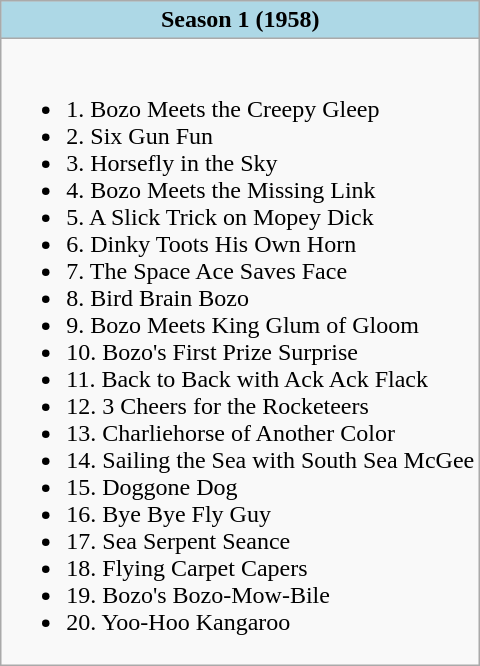<table class="wikitable collapsible">
<tr bgcolor="#ADD8E6">
<th style="background-color:#ADD8E6;">Season 1 (1958)</th>
</tr>
<tr>
<td><br><ul><li>1. Bozo Meets the Creepy Gleep</li><li>2. Six Gun Fun</li><li>3. Horsefly in the Sky</li><li>4. Bozo Meets the Missing Link</li><li>5. A Slick Trick on Mopey Dick</li><li>6. Dinky Toots His Own Horn</li><li>7. The Space Ace Saves Face</li><li>8. Bird Brain Bozo</li><li>9. Bozo Meets King Glum of Gloom</li><li>10. Bozo's First Prize Surprise</li><li>11. Back to Back with Ack Ack Flack</li><li>12. 3 Cheers for the Rocketeers</li><li>13. Charliehorse of Another Color</li><li>14. Sailing the Sea with South Sea McGee</li><li>15. Doggone Dog</li><li>16. Bye Bye Fly Guy</li><li>17. Sea Serpent Seance</li><li>18. Flying Carpet Capers</li><li>19. Bozo's Bozo-Mow-Bile</li><li>20. Yoo-Hoo Kangaroo</li></ul></td>
</tr>
</table>
